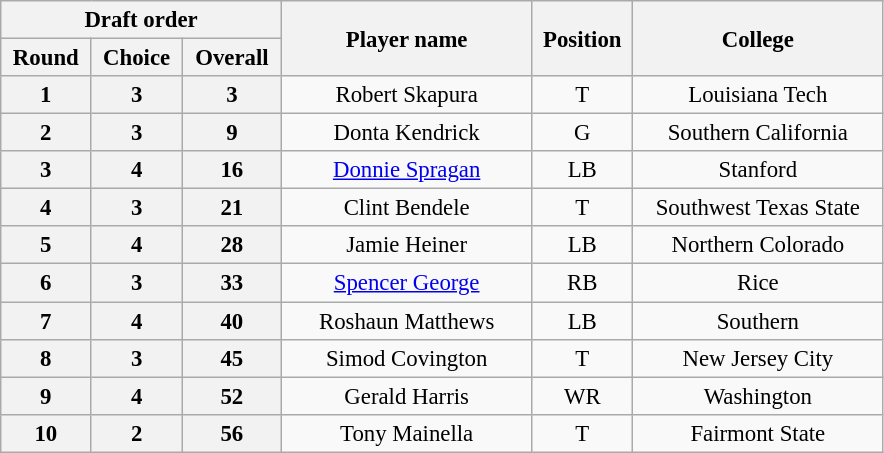<table class="wikitable" style="font-size:95%; text-align:center">
<tr>
<th width="180" colspan="3">Draft order</th>
<th width="160" rowspan="2">Player name</th>
<th width="60"  rowspan="2">Position</th>
<th width="160" rowspan="2">College</th>
</tr>
<tr>
<th>Round</th>
<th>Choice</th>
<th>Overall</th>
</tr>
<tr>
<th>1</th>
<th>3</th>
<th>3</th>
<td>Robert Skapura</td>
<td>T</td>
<td>Louisiana Tech</td>
</tr>
<tr>
<th>2</th>
<th>3</th>
<th>9</th>
<td>Donta Kendrick</td>
<td>G</td>
<td>Southern California</td>
</tr>
<tr>
<th>3</th>
<th>4</th>
<th>16</th>
<td><a href='#'>Donnie Spragan</a></td>
<td>LB</td>
<td>Stanford</td>
</tr>
<tr>
<th>4</th>
<th>3</th>
<th>21</th>
<td>Clint Bendele</td>
<td>T</td>
<td>Southwest Texas State</td>
</tr>
<tr>
<th>5</th>
<th>4</th>
<th>28</th>
<td>Jamie Heiner</td>
<td>LB</td>
<td>Northern Colorado</td>
</tr>
<tr>
<th>6</th>
<th>3</th>
<th>33</th>
<td><a href='#'>Spencer George</a></td>
<td>RB</td>
<td>Rice</td>
</tr>
<tr>
<th>7</th>
<th>4</th>
<th>40</th>
<td>Roshaun Matthews</td>
<td>LB</td>
<td>Southern</td>
</tr>
<tr>
<th>8</th>
<th>3</th>
<th>45</th>
<td>Simod Covington</td>
<td>T</td>
<td>New Jersey City</td>
</tr>
<tr>
<th>9</th>
<th>4</th>
<th>52</th>
<td>Gerald Harris</td>
<td>WR</td>
<td>Washington</td>
</tr>
<tr>
<th>10</th>
<th>2</th>
<th>56</th>
<td>Tony Mainella</td>
<td>T</td>
<td>Fairmont State</td>
</tr>
</table>
